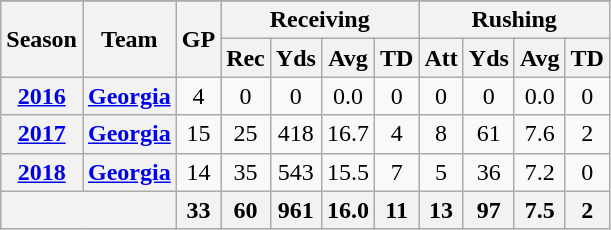<table class="wikitable" style="text-align:center;">
<tr>
</tr>
<tr>
<th rowspan="2">Season</th>
<th rowspan="2">Team</th>
<th rowspan="2">GP</th>
<th colspan="4">Receiving</th>
<th colspan="4">Rushing</th>
</tr>
<tr>
<th>Rec</th>
<th>Yds</th>
<th>Avg</th>
<th>TD</th>
<th>Att</th>
<th>Yds</th>
<th>Avg</th>
<th>TD</th>
</tr>
<tr>
<th><a href='#'>2016</a></th>
<th><a href='#'>Georgia</a></th>
<td>4</td>
<td>0</td>
<td>0</td>
<td>0.0</td>
<td>0</td>
<td>0</td>
<td>0</td>
<td>0.0</td>
<td>0</td>
</tr>
<tr>
<th><a href='#'>2017</a></th>
<th><a href='#'>Georgia</a></th>
<td>15</td>
<td>25</td>
<td>418</td>
<td>16.7</td>
<td>4</td>
<td>8</td>
<td>61</td>
<td>7.6</td>
<td>2</td>
</tr>
<tr>
<th><a href='#'>2018</a></th>
<th><a href='#'>Georgia</a></th>
<td>14</td>
<td>35</td>
<td>543</td>
<td>15.5</td>
<td>7</td>
<td>5</td>
<td>36</td>
<td>7.2</td>
<td>0</td>
</tr>
<tr>
<th colspan="2"></th>
<th>33</th>
<th>60</th>
<th>961</th>
<th>16.0</th>
<th>11</th>
<th>13</th>
<th>97</th>
<th>7.5</th>
<th>2</th>
</tr>
</table>
